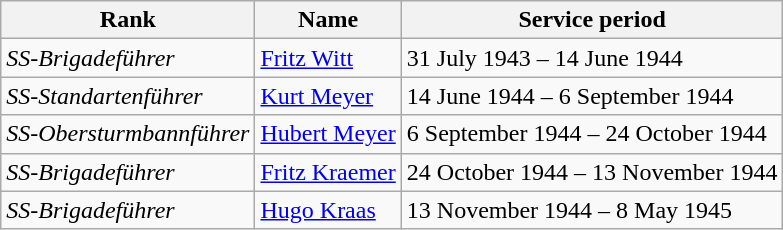<table class="wikitable">
<tr>
<th>Rank</th>
<th>Name</th>
<th>Service period</th>
</tr>
<tr>
<td><em>SS-Brigadeführer</em></td>
<td><a href='#'>Fritz Witt</a></td>
<td>31 July 1943 – 14 June 1944</td>
</tr>
<tr>
<td><em>SS-Standartenführer</em></td>
<td><a href='#'>Kurt Meyer</a></td>
<td>14 June 1944 – 6 September 1944</td>
</tr>
<tr>
<td><em>SS-Obersturmbannführer</em></td>
<td><a href='#'>Hubert Meyer</a></td>
<td>6 September 1944 – 24 October 1944</td>
</tr>
<tr>
<td><em>SS-Brigadeführer</em></td>
<td><a href='#'>Fritz Kraemer</a></td>
<td>24 October 1944 – 13 November 1944</td>
</tr>
<tr>
<td><em>SS-Brigadeführer</em></td>
<td><a href='#'>Hugo Kraas</a></td>
<td>13 November 1944 – 8 May 1945</td>
</tr>
</table>
